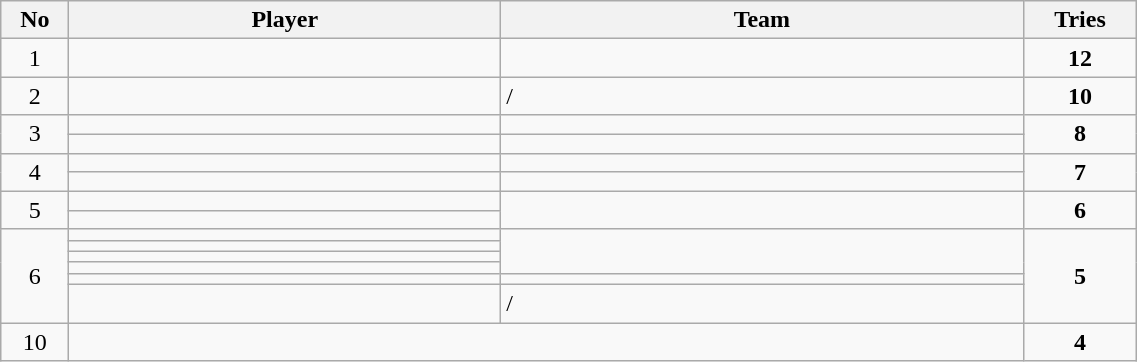<table class="wikitable collapsible sortable" style="text-align:center;width:60%">
<tr>
<th style="width:6%">No</th>
<th style="width:38%">Player</th>
<th style="width:46%">Team</th>
<th style="width:10%">Tries</th>
</tr>
<tr>
<td>1</td>
<td style="text-align:left"></td>
<td style="text-align:left"></td>
<td><strong>12</strong></td>
</tr>
<tr>
<td>2</td>
<td style="text-align:left"></td>
<td style="text-align:left"> / </td>
<td><strong>10</strong></td>
</tr>
<tr>
<td rowspan="2">3</td>
<td style="text-align:left"></td>
<td style="text-align:left"></td>
<td rowspan=2><strong>8</strong></td>
</tr>
<tr>
<td style="text-align:left"></td>
<td style="text-align:left"></td>
</tr>
<tr>
<td rowspan="2">4</td>
<td style="text-align:left"></td>
<td style="text-align:left"></td>
<td rowspan="2"><strong>7</strong></td>
</tr>
<tr>
<td style="text-align:left"></td>
<td style="text-align:left"></td>
</tr>
<tr>
<td rowspan="2">5</td>
<td style="text-align:left"></td>
<td rowspan="2" style="text-align:left"></td>
<td rowspan="2"><strong>6</strong></td>
</tr>
<tr>
<td style="text-align:left"></td>
</tr>
<tr>
<td rowspan="6">6</td>
<td style="text-align:left"></td>
<td style="text-align:left" rowspan="4"></td>
<td rowspan="6"><strong>5</strong></td>
</tr>
<tr>
<td style="text-align:left"></td>
</tr>
<tr>
<td style="text-align:left"></td>
</tr>
<tr>
<td style="text-align:left"></td>
</tr>
<tr>
<td style="text-align:left"></td>
<td style="text-align:left"></td>
</tr>
<tr>
<td style="text-align:left"></td>
<td style="text-align:left"> / </td>
</tr>
<tr>
<td>10</td>
<td style="text-align:left" colspan="2"></td>
<td><strong>4</strong></td>
</tr>
</table>
